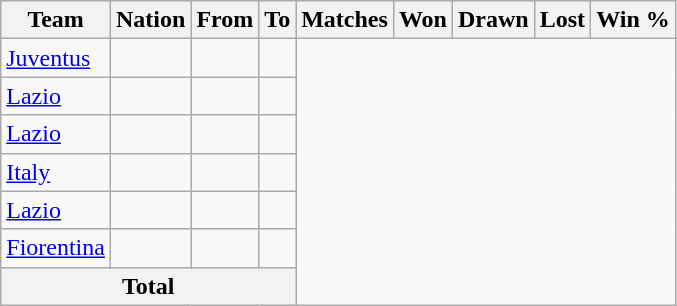<table class="wikitable sortable" style="text-align:center">
<tr>
<th>Team</th>
<th class="unsortable">Nation</th>
<th>From</th>
<th>To</th>
<th>Matches</th>
<th>Won</th>
<th>Drawn</th>
<th>Lost</th>
<th>Win %</th>
</tr>
<tr>
<td align=left><a href='#'>Juventus</a></td>
<td></td>
<td align=left></td>
<td align=left><br></td>
</tr>
<tr>
<td align=left><a href='#'>Lazio</a></td>
<td></td>
<td align=left></td>
<td align=left><br></td>
</tr>
<tr>
<td align=left><a href='#'>Lazio</a></td>
<td></td>
<td align=left></td>
<td align=left><br></td>
</tr>
<tr>
<td align=left><a href='#'>Italy</a></td>
<td></td>
<td align=left></td>
<td align=left><br></td>
</tr>
<tr>
<td align=left><a href='#'>Lazio</a></td>
<td></td>
<td align=left></td>
<td align=left><br></td>
</tr>
<tr>
<td align=left><a href='#'>Fiorentina</a></td>
<td></td>
<td align=left></td>
<td align=left><br></td>
</tr>
<tr>
<th colspan="4">Total<br></th>
</tr>
</table>
